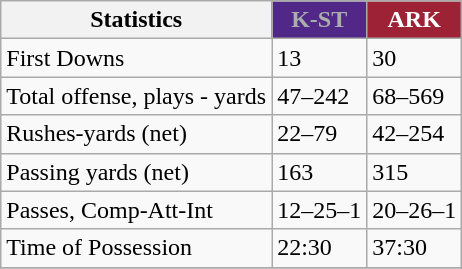<table class="wikitable">
<tr>
<th>Statistics</th>
<th style="background:#512888; color:#a8adad">K-ST</th>
<th style="background:#9d2235; color:#ffffff">ARK</th>
</tr>
<tr>
<td>First Downs</td>
<td>13</td>
<td>30</td>
</tr>
<tr>
<td>Total offense, plays - yards</td>
<td>47–242</td>
<td>68–569</td>
</tr>
<tr>
<td>Rushes-yards (net)</td>
<td>22–79</td>
<td>42–254</td>
</tr>
<tr>
<td>Passing yards (net)</td>
<td>163</td>
<td>315</td>
</tr>
<tr>
<td>Passes, Comp-Att-Int</td>
<td>12–25–1</td>
<td>20–26–1</td>
</tr>
<tr>
<td>Time of Possession</td>
<td>22:30</td>
<td>37:30</td>
</tr>
<tr>
</tr>
</table>
